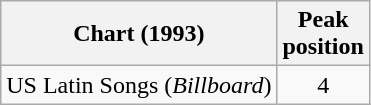<table class="wikitable">
<tr>
<th>Chart (1993)</th>
<th>Peak<br>position</th>
</tr>
<tr>
<td>US Latin Songs (<em>Billboard</em>)</td>
<td align="center">4</td>
</tr>
</table>
